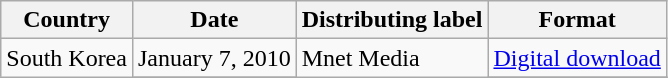<table class="wikitable">
<tr>
<th>Country</th>
<th>Date</th>
<th>Distributing label</th>
<th>Format</th>
</tr>
<tr>
<td rowspan="2">South Korea</td>
<td>January 7, 2010</td>
<td rowspan="2">Mnet Media</td>
<td><a href='#'>Digital download</a></td>
</tr>
<tr>
</tr>
</table>
